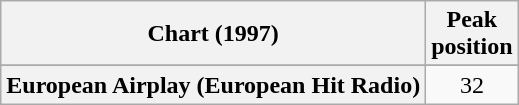<table class="wikitable sortable plainrowheaders" style="text-align:center">
<tr>
<th>Chart (1997)</th>
<th>Peak<br>position</th>
</tr>
<tr>
</tr>
<tr>
</tr>
<tr>
</tr>
<tr>
</tr>
<tr>
<th scope="row">European Airplay (European Hit Radio)</th>
<td style="text-align:center;">32</td>
</tr>
</table>
